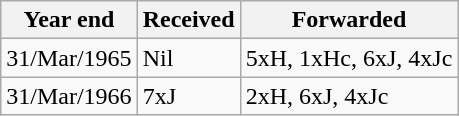<table class="wikitable">
<tr>
<th>Year end</th>
<th>Received</th>
<th>Forwarded</th>
</tr>
<tr>
<td>31/Mar/1965</td>
<td>Nil</td>
<td>5xH, 1xHc, 6xJ, 4xJc</td>
</tr>
<tr>
<td>31/Mar/1966</td>
<td>7xJ</td>
<td>2xH, 6xJ, 4xJc</td>
</tr>
</table>
